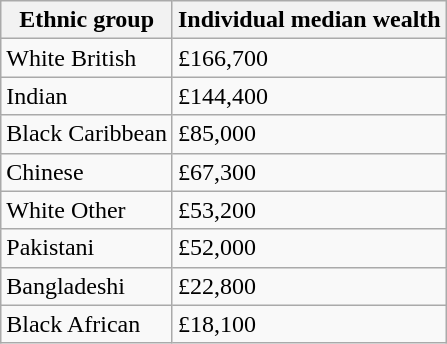<table class="wikitable">
<tr>
<th>Ethnic group</th>
<th>Individual median wealth</th>
</tr>
<tr>
<td>White British</td>
<td>£166,700</td>
</tr>
<tr>
<td>Indian</td>
<td>£144,400</td>
</tr>
<tr>
<td>Black Caribbean</td>
<td>£85,000</td>
</tr>
<tr>
<td>Chinese</td>
<td>£67,300</td>
</tr>
<tr>
<td>White Other</td>
<td>£53,200</td>
</tr>
<tr>
<td>Pakistani</td>
<td>£52,000</td>
</tr>
<tr>
<td>Bangladeshi</td>
<td>£22,800</td>
</tr>
<tr>
<td>Black African</td>
<td>£18,100</td>
</tr>
</table>
